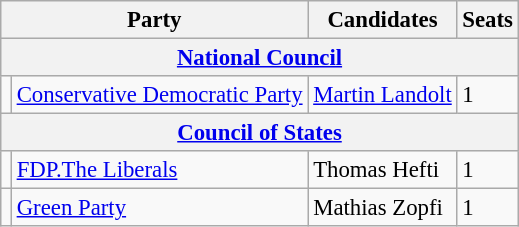<table class="wikitable" style="font-size:95%;">
<tr>
<th colspan=2>Party</th>
<th>Candidates</th>
<th>Seats</th>
</tr>
<tr>
<th colspan=4><a href='#'>National Council</a></th>
</tr>
<tr>
<td bgcolor=></td>
<td align=left><a href='#'>Conservative Democratic Party</a></td>
<td><a href='#'>Martin Landolt</a></td>
<td>1</td>
</tr>
<tr>
<th colspan=6><a href='#'>Council of States</a></th>
</tr>
<tr>
<td bgcolor=></td>
<td align=left><a href='#'>FDP.The Liberals</a></td>
<td>Thomas Hefti</td>
<td>1</td>
</tr>
<tr>
<td bgcolor=></td>
<td align=left><a href='#'>Green Party</a></td>
<td>Mathias Zopfi</td>
<td>1</td>
</tr>
</table>
